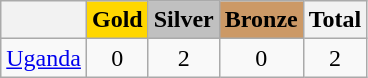<table class="wikitable">
<tr>
<th></th>
<th style="background-color:gold">Gold</th>
<th style="background-color:silver">Silver</th>
<th style="background-color:#CC9966">Bronze</th>
<th>Total</th>
</tr>
<tr align="center">
<td> <a href='#'>Uganda</a></td>
<td>0</td>
<td>2</td>
<td>0</td>
<td>2</td>
</tr>
</table>
